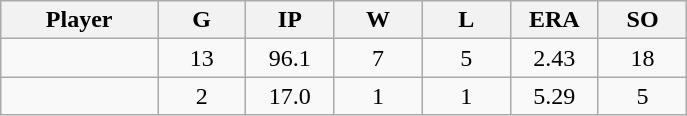<table class="wikitable sortable">
<tr>
<th bgcolor="#DDDDFF" width="16%">Player</th>
<th bgcolor="#DDDDFF" width="9%">G</th>
<th bgcolor="#DDDDFF" width="9%">IP</th>
<th bgcolor="#DDDDFF" width="9%">W</th>
<th bgcolor="#DDDDFF" width="9%">L</th>
<th bgcolor="#DDDDFF" width="9%">ERA</th>
<th bgcolor="#DDDDFF" width="9%">SO</th>
</tr>
<tr align="center">
<td></td>
<td>13</td>
<td>96.1</td>
<td>7</td>
<td>5</td>
<td>2.43</td>
<td>18</td>
</tr>
<tr align="center">
<td></td>
<td>2</td>
<td>17.0</td>
<td>1</td>
<td>1</td>
<td>5.29</td>
<td>5</td>
</tr>
</table>
